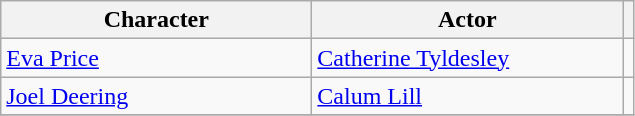<table class="wikitable">
<tr>
<th style="width:200px;" scope="col">Character</th>
<th style="width:200px;">Actor</th>
<th></th>
</tr>
<tr>
<td><a href='#'>Eva Price</a></td>
<td><a href='#'>Catherine Tyldesley</a></td>
<td style="text-align:center;"></td>
</tr>
<tr>
<td><a href='#'>Joel Deering</a></td>
<td><a href='#'>Calum Lill</a></td>
<td style="text-align:center;"></td>
</tr>
<tr>
</tr>
</table>
